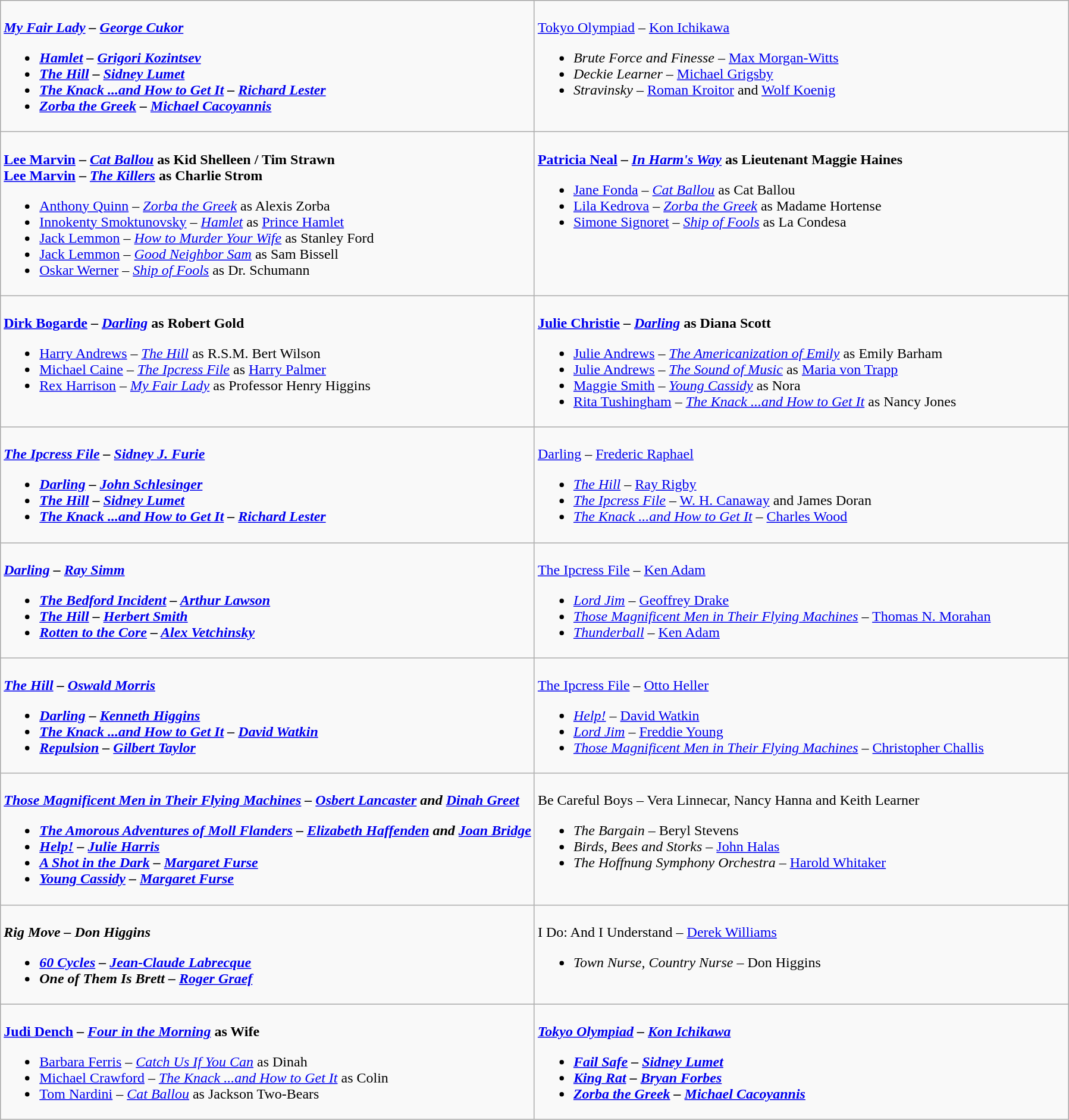<table class=wikitable>
<tr>
<td valign="top" width="50%"><br><strong><em><a href='#'>My Fair Lady</a><em> – <a href='#'>George Cukor</a><strong><ul><li></em><a href='#'>Hamlet</a><em> – <a href='#'>Grigori Kozintsev</a></li><li></em><a href='#'>The Hill</a><em> – <a href='#'>Sidney Lumet</a></li><li></em><a href='#'>The Knack ...and How to Get It</a><em> – <a href='#'>Richard Lester</a></li><li></em><a href='#'>Zorba the Greek</a><em> – <a href='#'>Michael Cacoyannis</a></li></ul></td>
<td valign="top" width="50%"><br></em></strong><a href='#'>Tokyo Olympiad</a></em> – <a href='#'>Kon Ichikawa</a></strong><ul><li><em>Brute Force and Finesse</em> – <a href='#'>Max Morgan-Witts</a></li><li><em>Deckie Learner</em> – <a href='#'>Michael Grigsby</a></li><li><em>Stravinsky</em> – <a href='#'>Roman Kroitor</a> and <a href='#'>Wolf Koenig</a></li></ul></td>
</tr>
<tr>
<td valign="top" width="50%"><br><strong><a href='#'>Lee Marvin</a> – <em><a href='#'>Cat Ballou</a></em> as Kid Shelleen / Tim Strawn<br><a href='#'>Lee Marvin</a> – <em><a href='#'>The Killers</a></em> as Charlie Strom</strong><ul><li><a href='#'>Anthony Quinn</a> – <em><a href='#'>Zorba the Greek</a></em> as Alexis Zorba</li><li><a href='#'>Innokenty Smoktunovsky</a> – <em><a href='#'>Hamlet</a></em> as <a href='#'>Prince Hamlet</a></li><li><a href='#'>Jack Lemmon</a> – <em><a href='#'>How to Murder Your Wife</a></em> as Stanley Ford</li><li><a href='#'>Jack Lemmon</a> – <em><a href='#'>Good Neighbor Sam</a></em> as Sam Bissell</li><li><a href='#'>Oskar Werner</a> – <em><a href='#'>Ship of Fools</a></em> as Dr. Schumann</li></ul></td>
<td valign="top" width="50%"><br><strong><a href='#'>Patricia Neal</a> – <em><a href='#'>In Harm's Way</a></em> as Lieutenant Maggie Haines</strong><ul><li><a href='#'>Jane Fonda</a> – <em><a href='#'>Cat Ballou</a></em> as Cat Ballou</li><li><a href='#'>Lila Kedrova</a> – <em><a href='#'>Zorba the Greek</a></em> as Madame Hortense</li><li><a href='#'>Simone Signoret</a> – <em><a href='#'>Ship of Fools</a></em> as La Condesa</li></ul></td>
</tr>
<tr>
<td valign="top" width="50%"><br><strong><a href='#'>Dirk Bogarde</a> – <em><a href='#'>Darling</a></em> as Robert Gold</strong><ul><li><a href='#'>Harry Andrews</a> – <em><a href='#'>The Hill</a></em> as R.S.M. Bert Wilson</li><li><a href='#'>Michael Caine</a> – <em><a href='#'>The Ipcress File</a></em> as <a href='#'>Harry Palmer</a></li><li><a href='#'>Rex Harrison</a> – <em><a href='#'>My Fair Lady</a></em> as Professor Henry Higgins</li></ul></td>
<td valign="top" width="50%"><br><strong><a href='#'>Julie Christie</a> – <em><a href='#'>Darling</a></em> as Diana Scott</strong><ul><li><a href='#'>Julie Andrews</a> – <em><a href='#'>The Americanization of Emily</a></em> as Emily Barham</li><li><a href='#'>Julie Andrews</a> – <em><a href='#'>The Sound of Music</a></em> as <a href='#'>Maria von Trapp</a></li><li><a href='#'>Maggie Smith</a> – <em><a href='#'>Young Cassidy</a></em> as Nora</li><li><a href='#'>Rita Tushingham</a> – <em><a href='#'>The Knack ...and How to Get It</a></em> as Nancy Jones</li></ul></td>
</tr>
<tr>
<td valign="top" width="50%"><br><strong><em><a href='#'>The Ipcress File</a><em> – <a href='#'>Sidney J. Furie</a><strong><ul><li></em><a href='#'>Darling</a><em> – <a href='#'>John Schlesinger</a></li><li></em><a href='#'>The Hill</a><em> – <a href='#'>Sidney Lumet</a></li><li></em><a href='#'>The Knack ...and How to Get It</a><em> – <a href='#'>Richard Lester</a></li></ul></td>
<td valign="top" width="50%"><br></em></strong><a href='#'>Darling</a></em> – <a href='#'>Frederic Raphael</a></strong><ul><li><em><a href='#'>The Hill</a></em> – <a href='#'>Ray Rigby</a></li><li><em><a href='#'>The Ipcress File</a></em> – <a href='#'>W. H. Canaway</a> and James Doran</li><li><em><a href='#'>The Knack ...and How to Get It</a></em> – <a href='#'>Charles Wood</a></li></ul></td>
</tr>
<tr>
<td valign="top" width="50%"><br><strong><em><a href='#'>Darling</a><em> – <a href='#'>Ray Simm</a><strong><ul><li></em><a href='#'>The Bedford Incident</a><em> – <a href='#'>Arthur Lawson</a></li><li></em><a href='#'>The Hill</a><em> – <a href='#'>Herbert Smith</a></li><li></em><a href='#'>Rotten to the Core</a><em> – <a href='#'>Alex Vetchinsky</a></li></ul></td>
<td valign="top" width="50%"><br></em></strong><a href='#'>The Ipcress File</a></em> – <a href='#'>Ken Adam</a></strong><ul><li><em><a href='#'>Lord Jim</a></em> – <a href='#'>Geoffrey Drake</a></li><li><em><a href='#'>Those Magnificent Men in Their Flying Machines</a></em> – <a href='#'>Thomas N. Morahan</a></li><li><em><a href='#'>Thunderball</a></em> – <a href='#'>Ken Adam</a></li></ul></td>
</tr>
<tr>
<td valign="top" width="50%"><br><strong><em><a href='#'>The Hill</a><em> – <a href='#'>Oswald Morris</a><strong><ul><li></em><a href='#'>Darling</a><em> – <a href='#'>Kenneth Higgins</a></li><li></em><a href='#'>The Knack ...and How to Get It</a><em> – <a href='#'>David Watkin</a></li><li></em><a href='#'>Repulsion</a><em> – <a href='#'>Gilbert Taylor</a></li></ul></td>
<td valign="top" width="50%"><br></em></strong><a href='#'>The Ipcress File</a></em> – <a href='#'>Otto Heller</a></strong><ul><li><em><a href='#'>Help!</a></em> – <a href='#'>David Watkin</a></li><li><em><a href='#'>Lord Jim</a></em> – <a href='#'>Freddie Young</a></li><li><em><a href='#'>Those Magnificent Men in Their Flying Machines</a></em> – <a href='#'>Christopher Challis</a></li></ul></td>
</tr>
<tr>
<td valign="top" width="50%"><br><strong><em><a href='#'>Those Magnificent Men in Their Flying Machines</a><em> – <a href='#'>Osbert Lancaster</a> and <a href='#'>Dinah Greet</a><strong><ul><li></em><a href='#'>The Amorous Adventures of Moll Flanders</a><em> – <a href='#'>Elizabeth Haffenden</a> and <a href='#'>Joan Bridge</a></li><li></em><a href='#'>Help!</a><em> – <a href='#'>Julie Harris</a></li><li></em><a href='#'>A Shot in the Dark</a><em> – <a href='#'>Margaret Furse</a></li><li></em><a href='#'>Young Cassidy</a><em> – <a href='#'>Margaret Furse</a></li></ul></td>
<td valign="top" width="50%"><br></em></strong>Be Careful Boys</em> – Vera Linnecar, Nancy Hanna and Keith Learner</strong><ul><li><em>The Bargain</em> – Beryl Stevens</li><li><em>Birds, Bees and Storks</em> – <a href='#'>John Halas</a></li><li><em>The Hoffnung Symphony Orchestra</em> – <a href='#'>Harold Whitaker</a></li></ul></td>
</tr>
<tr>
<td valign="top" width="50%"><br><strong><em>Rig Move<em> – Don Higgins<strong><ul><li></em><a href='#'>60 Cycles</a><em> – <a href='#'>Jean-Claude Labrecque</a></li><li></em>One of Them Is Brett<em> – <a href='#'>Roger Graef</a></li></ul></td>
<td valign="top" width="50%"><br></em></strong>I Do: And I Understand</em> – <a href='#'>Derek Williams</a></strong><ul><li><em>Town Nurse, Country Nurse</em> – Don Higgins</li></ul></td>
</tr>
<tr>
<td valign="top" width="50%"><br><strong><a href='#'>Judi Dench</a> – <em><a href='#'>Four in the Morning</a></em> as Wife</strong><ul><li><a href='#'>Barbara Ferris</a> – <em><a href='#'>Catch Us If You Can</a></em> as Dinah</li><li><a href='#'>Michael Crawford</a> – <em><a href='#'>The Knack ...and How to Get It</a></em> as Colin</li><li><a href='#'>Tom Nardini</a> – <em><a href='#'>Cat Ballou</a></em> as Jackson Two-Bears</li></ul></td>
<td valign="top" width="50%"><br><strong><em><a href='#'>Tokyo Olympiad</a><em> – <a href='#'>Kon Ichikawa</a><strong><ul><li></em><a href='#'>Fail Safe</a><em> – <a href='#'>Sidney Lumet</a></li><li></em><a href='#'>King Rat</a><em> – <a href='#'>Bryan Forbes</a></li><li></em><a href='#'>Zorba the Greek</a><em> – <a href='#'>Michael Cacoyannis</a></li></ul></td>
</tr>
</table>
